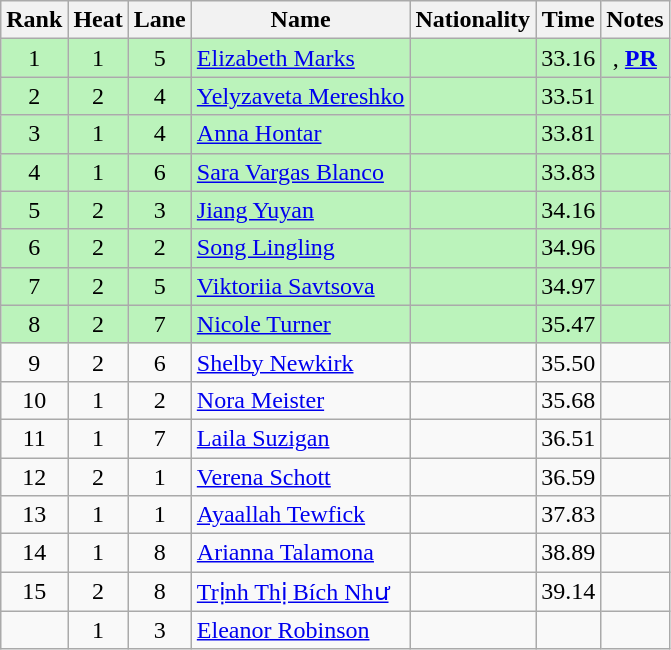<table class="wikitable sortable" style="text-align:center">
<tr>
<th>Rank</th>
<th>Heat</th>
<th>Lane</th>
<th>Name</th>
<th>Nationality</th>
<th>Time</th>
<th>Notes</th>
</tr>
<tr bgcolor=bbf3bb>
<td>1</td>
<td>1</td>
<td>5</td>
<td align=left><a href='#'>Elizabeth Marks</a></td>
<td align=left></td>
<td>33.16</td>
<td>, <strong><a href='#'>PR</a></strong></td>
</tr>
<tr bgcolor=bbf3bb>
<td>2</td>
<td>2</td>
<td>4</td>
<td align=left><a href='#'>Yelyzaveta Mereshko</a></td>
<td align=left></td>
<td>33.51</td>
<td></td>
</tr>
<tr bgcolor=bbf3bb>
<td>3</td>
<td>1</td>
<td>4</td>
<td align=left><a href='#'>Anna Hontar</a></td>
<td align=left></td>
<td>33.81</td>
<td></td>
</tr>
<tr bgcolor=bbf3bb>
<td>4</td>
<td>1</td>
<td>6</td>
<td align=left><a href='#'>Sara Vargas Blanco</a></td>
<td align=left></td>
<td>33.83</td>
<td></td>
</tr>
<tr bgcolor=bbf3bb>
<td>5</td>
<td>2</td>
<td>3</td>
<td align=left><a href='#'>Jiang Yuyan</a></td>
<td align=left></td>
<td>34.16</td>
<td></td>
</tr>
<tr bgcolor=bbf3bb>
<td>6</td>
<td>2</td>
<td>2</td>
<td align=left><a href='#'>Song Lingling</a></td>
<td align=left></td>
<td>34.96</td>
<td></td>
</tr>
<tr bgcolor=bbf3bb>
<td>7</td>
<td>2</td>
<td>5</td>
<td align=left><a href='#'>Viktoriia Savtsova</a></td>
<td align=left></td>
<td>34.97</td>
<td></td>
</tr>
<tr bgcolor=bbf3bb>
<td>8</td>
<td>2</td>
<td>7</td>
<td align=left><a href='#'>Nicole Turner</a></td>
<td align=left></td>
<td>35.47</td>
<td></td>
</tr>
<tr>
<td>9</td>
<td>2</td>
<td>6</td>
<td align=left><a href='#'>Shelby Newkirk</a></td>
<td align=left></td>
<td>35.50</td>
<td></td>
</tr>
<tr>
<td>10</td>
<td>1</td>
<td>2</td>
<td align=left><a href='#'>Nora Meister</a></td>
<td align=left></td>
<td>35.68</td>
<td></td>
</tr>
<tr>
<td>11</td>
<td>1</td>
<td>7</td>
<td align=left><a href='#'>Laila Suzigan</a></td>
<td align=left></td>
<td>36.51</td>
<td></td>
</tr>
<tr>
<td>12</td>
<td>2</td>
<td>1</td>
<td align=left><a href='#'>Verena Schott</a></td>
<td align=left></td>
<td>36.59</td>
<td></td>
</tr>
<tr>
<td>13</td>
<td>1</td>
<td>1</td>
<td align=left><a href='#'>Ayaallah Tewfick</a></td>
<td align=left></td>
<td>37.83</td>
<td></td>
</tr>
<tr>
<td>14</td>
<td>1</td>
<td>8</td>
<td align=left><a href='#'>Arianna Talamona</a></td>
<td align=left></td>
<td>38.89</td>
<td></td>
</tr>
<tr>
<td>15</td>
<td>2</td>
<td>8</td>
<td align=left><a href='#'>Trịnh Thị Bích Như</a></td>
<td align=left></td>
<td>39.14</td>
<td></td>
</tr>
<tr>
<td></td>
<td>1</td>
<td>3</td>
<td align=left><a href='#'>Eleanor Robinson</a></td>
<td align=left></td>
<td data-sort-value=9:99.99></td>
<td></td>
</tr>
</table>
